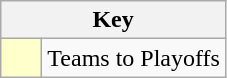<table class="wikitable" style="text-align: center;">
<tr>
<th colspan=2>Key</th>
</tr>
<tr>
<td style="background:#ffffcc; width:20px;"></td>
<td align=left>Teams to Playoffs</td>
</tr>
</table>
